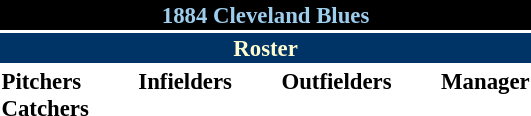<table class="toccolours" style="font-size: 95%;">
<tr>
<th colspan="10" style="background-color: #000000; color: #9ECEEE; text-align: center;">1884 Cleveland Blues</th>
</tr>
<tr>
<td colspan="10" style="background-color: #003366; color: #FFFDD0; text-align: center;"><strong>Roster</strong></td>
</tr>
<tr>
<td valign="top"><strong>Pitchers</strong><br>


<strong>Catchers</strong>


</td>
<td width="25px"></td>
<td valign="top"><strong>Infielders</strong><br>






</td>
<td width="25px"></td>
<td valign="top"><strong>Outfielders</strong><br>







</td>
<td width="25px"></td>
<td valign="top"><strong>Manager</strong><br></td>
</tr>
</table>
